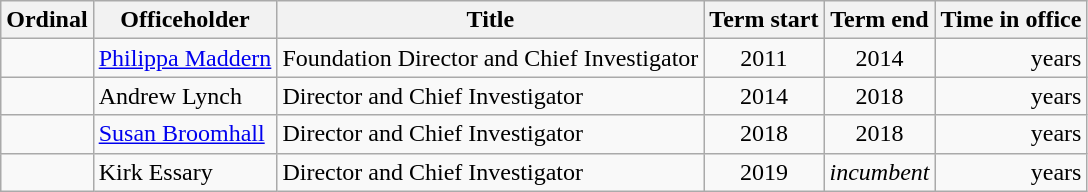<table class="wikitable sortable">
<tr>
<th>Ordinal</th>
<th>Officeholder</th>
<th>Title</th>
<th>Term start</th>
<th>Term end</th>
<th>Time in office</th>
</tr>
<tr>
<td align=center></td>
<td><a href='#'>Philippa Maddern</a></td>
<td>Foundation Director and Chief Investigator</td>
<td align=center>2011</td>
<td align=center>2014</td>
<td align=right> years</td>
</tr>
<tr>
<td align=center></td>
<td>Andrew Lynch</td>
<td>Director and Chief Investigator</td>
<td align=center>2014</td>
<td align=center>2018</td>
<td align=right> years</td>
</tr>
<tr>
<td align=center></td>
<td><a href='#'>Susan Broomhall</a></td>
<td>Director and Chief Investigator</td>
<td align=center>2018</td>
<td align=center>2018</td>
<td align=right> years</td>
</tr>
<tr>
<td align=center></td>
<td>Kirk Essary</td>
<td>Director and Chief Investigator</td>
<td align=center>2019</td>
<td align=center><em>incumbent</em></td>
<td align=right> years</td>
</tr>
</table>
